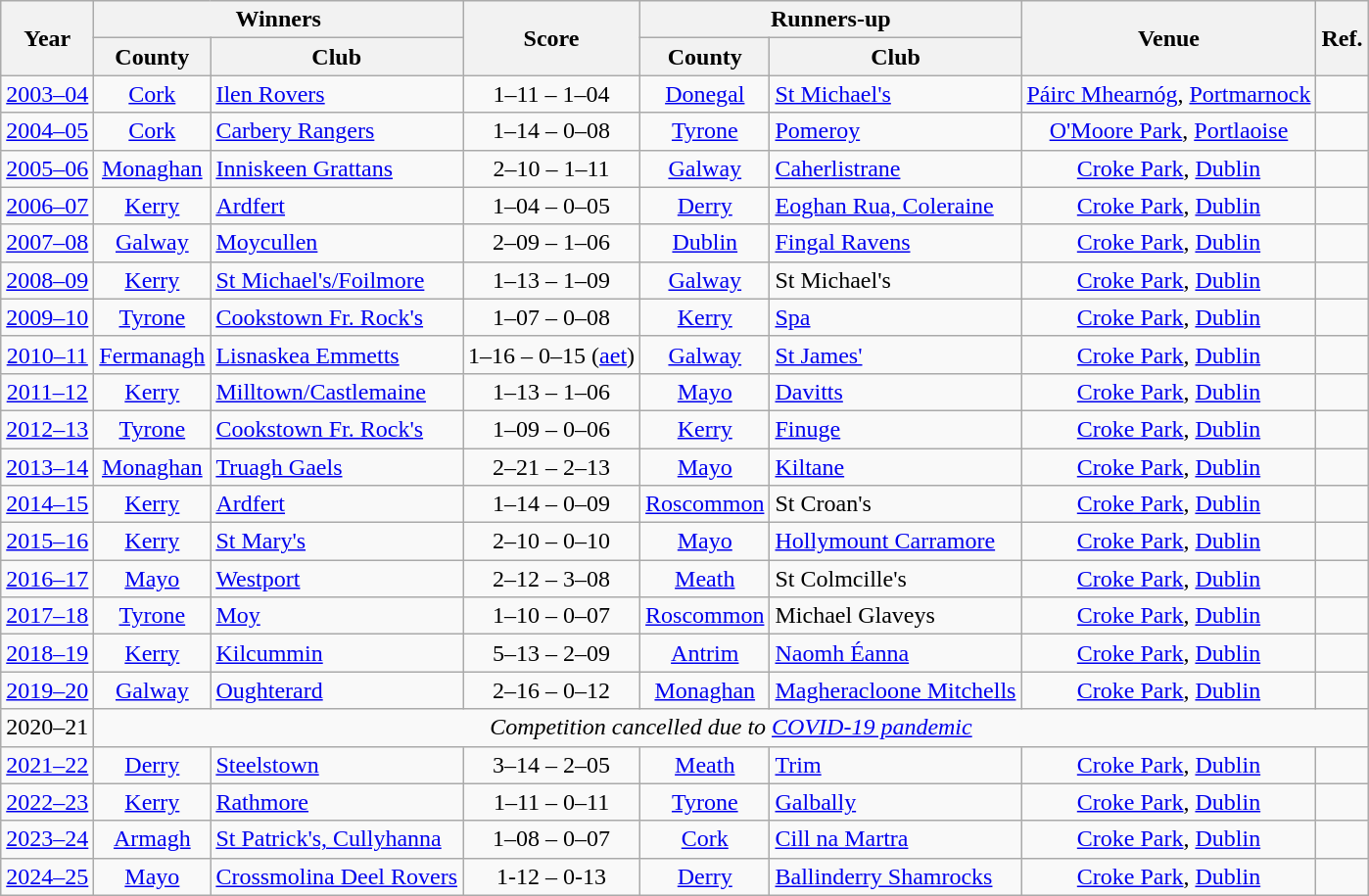<table class="wikitable sortable" style="text-align:center;">
<tr>
<th rowspan="2">Year</th>
<th colspan="2">Winners</th>
<th rowspan="2">Score</th>
<th colspan="2">Runners-up</th>
<th rowspan="2">Venue</th>
<th rowspan="2">Ref.</th>
</tr>
<tr>
<th>County</th>
<th>Club</th>
<th>County</th>
<th>Club</th>
</tr>
<tr>
<td><a href='#'>2003–04</a></td>
<td><a href='#'>Cork</a></td>
<td style="text-align:left"> <a href='#'>Ilen Rovers</a></td>
<td>1–11 – 1–04</td>
<td><a href='#'>Donegal</a></td>
<td style="text-align:left"> <a href='#'>St Michael's</a></td>
<td><a href='#'>Páirc Mhearnóg</a>, <a href='#'>Portmarnock</a></td>
<td></td>
</tr>
<tr>
<td><a href='#'>2004–05</a></td>
<td><a href='#'>Cork</a></td>
<td style="text-align:left"> <a href='#'>Carbery Rangers</a></td>
<td>1–14 – 0–08</td>
<td><a href='#'>Tyrone</a></td>
<td style="text-align:left"> <a href='#'>Pomeroy</a></td>
<td><a href='#'>O'Moore Park</a>, <a href='#'>Portlaoise</a></td>
<td></td>
</tr>
<tr>
<td><a href='#'>2005–06</a></td>
<td><a href='#'>Monaghan</a></td>
<td style="text-align:left"> <a href='#'>Inniskeen Grattans</a></td>
<td>2–10 – 1–11</td>
<td><a href='#'>Galway</a></td>
<td style="text-align:left"> <a href='#'>Caherlistrane</a></td>
<td><a href='#'>Croke Park</a>, <a href='#'>Dublin</a></td>
<td></td>
</tr>
<tr>
<td><a href='#'>2006–07</a></td>
<td><a href='#'>Kerry</a></td>
<td style="text-align:left"> <a href='#'>Ardfert</a></td>
<td>1–04 – 0–05</td>
<td><a href='#'>Derry</a></td>
<td style="text-align:left"> <a href='#'>Eoghan Rua, Coleraine</a></td>
<td><a href='#'>Croke Park</a>, <a href='#'>Dublin</a></td>
<td></td>
</tr>
<tr>
<td><a href='#'>2007–08</a></td>
<td><a href='#'>Galway</a></td>
<td style="text-align:left"> <a href='#'>Moycullen</a></td>
<td>2–09 – 1–06</td>
<td><a href='#'>Dublin</a></td>
<td style="text-align:left"> <a href='#'>Fingal Ravens</a></td>
<td><a href='#'>Croke Park</a>, <a href='#'>Dublin</a></td>
<td></td>
</tr>
<tr>
<td><a href='#'>2008–09</a></td>
<td><a href='#'>Kerry</a></td>
<td style="text-align:left"> <a href='#'>St Michael's/Foilmore</a></td>
<td>1–13 – 1–09</td>
<td><a href='#'>Galway</a></td>
<td style="text-align:left"> St Michael's</td>
<td><a href='#'>Croke Park</a>, <a href='#'>Dublin</a></td>
<td></td>
</tr>
<tr>
<td><a href='#'>2009–10</a></td>
<td><a href='#'>Tyrone</a></td>
<td style="text-align:left"> <a href='#'>Cookstown Fr. Rock's</a></td>
<td>1–07 – 0–08</td>
<td><a href='#'>Kerry</a></td>
<td style="text-align:left"> <a href='#'>Spa</a></td>
<td><a href='#'>Croke Park</a>, <a href='#'>Dublin</a></td>
<td></td>
</tr>
<tr>
<td><a href='#'>2010–11</a></td>
<td><a href='#'>Fermanagh</a></td>
<td style="text-align:left"> <a href='#'>Lisnaskea Emmetts</a></td>
<td>1–16 – 0–15 (<a href='#'>aet</a>)</td>
<td><a href='#'>Galway</a></td>
<td style="text-align:left"> <a href='#'>St James'</a></td>
<td><a href='#'>Croke Park</a>, <a href='#'>Dublin</a></td>
<td></td>
</tr>
<tr>
<td><a href='#'>2011–12</a></td>
<td><a href='#'>Kerry</a></td>
<td style="text-align:left"> <a href='#'>Milltown/Castlemaine</a></td>
<td>1–13 – 1–06</td>
<td><a href='#'>Mayo</a></td>
<td style="text-align:left"> <a href='#'>Davitts</a></td>
<td><a href='#'>Croke Park</a>, <a href='#'>Dublin</a></td>
<td></td>
</tr>
<tr>
<td><a href='#'>2012–13</a></td>
<td><a href='#'>Tyrone</a></td>
<td style="text-align:left"> <a href='#'>Cookstown Fr. Rock's</a></td>
<td>1–09 – 0–06</td>
<td><a href='#'>Kerry</a></td>
<td style="text-align:left"> <a href='#'>Finuge</a></td>
<td><a href='#'>Croke Park</a>, <a href='#'>Dublin</a></td>
<td></td>
</tr>
<tr>
<td><a href='#'>2013–14</a></td>
<td><a href='#'>Monaghan</a></td>
<td style="text-align:left"> <a href='#'>Truagh Gaels</a></td>
<td>2–21 – 2–13</td>
<td><a href='#'>Mayo</a></td>
<td style="text-align:left"> <a href='#'>Kiltane</a></td>
<td><a href='#'>Croke Park</a>, <a href='#'>Dublin</a></td>
<td></td>
</tr>
<tr>
<td><a href='#'>2014–15</a></td>
<td><a href='#'>Kerry</a></td>
<td style="text-align:left"> <a href='#'>Ardfert</a></td>
<td>1–14 – 0–09</td>
<td><a href='#'>Roscommon</a></td>
<td style="text-align:left"> St Croan's</td>
<td><a href='#'>Croke Park</a>, <a href='#'>Dublin</a></td>
<td></td>
</tr>
<tr>
<td><a href='#'>2015–16</a></td>
<td><a href='#'>Kerry</a></td>
<td style="text-align:left"> <a href='#'>St Mary's</a></td>
<td>2–10 – 0–10</td>
<td><a href='#'>Mayo</a></td>
<td style="text-align:left"> <a href='#'>Hollymount Carramore</a></td>
<td><a href='#'>Croke Park</a>, <a href='#'>Dublin</a></td>
<td></td>
</tr>
<tr>
<td><a href='#'>2016–17</a></td>
<td><a href='#'>Mayo</a></td>
<td style="text-align:left"> <a href='#'>Westport</a></td>
<td>2–12 – 3–08</td>
<td><a href='#'>Meath</a></td>
<td style="text-align:left"> St Colmcille's</td>
<td><a href='#'>Croke Park</a>, <a href='#'>Dublin</a></td>
<td></td>
</tr>
<tr>
<td><a href='#'>2017–18</a></td>
<td><a href='#'>Tyrone</a></td>
<td style="text-align:left"> <a href='#'>Moy</a></td>
<td>1–10 – 0–07</td>
<td><a href='#'>Roscommon</a></td>
<td style="text-align:left"> Michael Glaveys</td>
<td><a href='#'>Croke Park</a>, <a href='#'>Dublin</a></td>
<td></td>
</tr>
<tr>
<td><a href='#'>2018–19</a></td>
<td><a href='#'>Kerry</a></td>
<td style="text-align:left"> <a href='#'>Kilcummin</a></td>
<td>5–13 – 2–09</td>
<td><a href='#'>Antrim</a></td>
<td style="text-align:left"> <a href='#'>Naomh Éanna</a></td>
<td><a href='#'>Croke Park</a>, <a href='#'>Dublin</a></td>
<td></td>
</tr>
<tr>
<td><a href='#'>2019–20</a></td>
<td><a href='#'>Galway</a></td>
<td style="text-align:left"> <a href='#'>Oughterard</a></td>
<td>2–16 – 0–12</td>
<td><a href='#'>Monaghan</a></td>
<td style="text-align:left"> <a href='#'>Magheracloone Mitchells</a></td>
<td><a href='#'>Croke Park</a>, <a href='#'>Dublin</a></td>
<td></td>
</tr>
<tr>
<td>2020–21</td>
<td colspan="7"><em>Competition cancelled due to <a href='#'>COVID-19 pandemic</a></em></td>
</tr>
<tr>
<td><a href='#'>2021–22</a></td>
<td><a href='#'>Derry</a></td>
<td style="text-align:left"> <a href='#'>Steelstown</a></td>
<td>3–14 – 2–05</td>
<td><a href='#'>Meath</a></td>
<td style="text-align:left"> <a href='#'>Trim</a></td>
<td><a href='#'>Croke Park</a>, <a href='#'>Dublin</a></td>
<td></td>
</tr>
<tr>
<td><a href='#'>2022–23</a></td>
<td><a href='#'>Kerry</a></td>
<td style="text-align:left"> <a href='#'>Rathmore</a></td>
<td>1–11 – 0–11</td>
<td><a href='#'>Tyrone</a></td>
<td style="text-align:left"> <a href='#'>Galbally</a></td>
<td><a href='#'>Croke Park</a>, <a href='#'>Dublin</a></td>
<td></td>
</tr>
<tr>
<td><a href='#'>2023–24</a></td>
<td><a href='#'>Armagh</a></td>
<td style="text-align:left"> <a href='#'>St Patrick's, Cullyhanna</a></td>
<td>1–08 – 0–07</td>
<td><a href='#'>Cork</a></td>
<td style="text-align:left"> <a href='#'>Cill na Martra</a></td>
<td><a href='#'>Croke Park</a>, <a href='#'>Dublin</a></td>
<td></td>
</tr>
<tr>
<td><a href='#'>2024–25</a></td>
<td><a href='#'>Mayo</a></td>
<td style="text-align:left"> <a href='#'>Crossmolina Deel Rovers</a></td>
<td>1-12 – 0-13</td>
<td><a href='#'>Derry</a></td>
<td style="text-align:left"> <a href='#'>Ballinderry Shamrocks</a></td>
<td><a href='#'>Croke Park</a>, <a href='#'>Dublin</a></td>
<td></td>
</tr>
</table>
